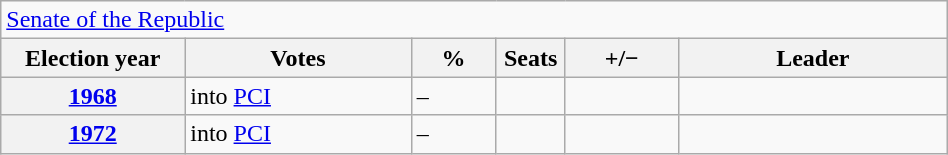<table class=wikitable style="width:50%; border:1px #AAAAFF solid">
<tr>
<td colspan=6><a href='#'>Senate of the Republic</a></td>
</tr>
<tr>
<th width=13%>Election year</th>
<th width=16%>Votes</th>
<th width=6%>%</th>
<th width=1%>Seats</th>
<th width=8%>+/−</th>
<th width=19%>Leader</th>
</tr>
<tr>
<th><a href='#'>1968</a></th>
<td>into <a href='#'>PCI</a></td>
<td>–</td>
<td></td>
<td></td>
<td></td>
</tr>
<tr>
<th><a href='#'>1972</a></th>
<td>into <a href='#'>PCI</a></td>
<td>–</td>
<td></td>
<td></td>
<td></td>
</tr>
</table>
